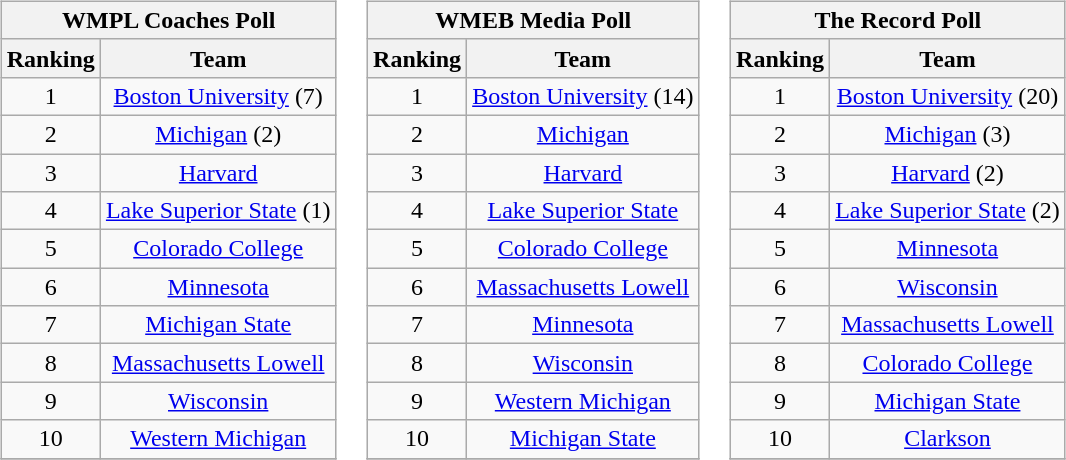<table>
<tr style="vertical-align:top;">
<td><br><table class="wikitable" style="text-align:center;">
<tr>
<th colspan=2><strong>WMPL Coaches Poll</strong></th>
</tr>
<tr>
<th>Ranking</th>
<th>Team</th>
</tr>
<tr>
<td>1</td>
<td><a href='#'>Boston University</a> (7)</td>
</tr>
<tr>
<td>2</td>
<td><a href='#'>Michigan</a> (2)</td>
</tr>
<tr>
<td>3</td>
<td><a href='#'>Harvard</a></td>
</tr>
<tr>
<td>4</td>
<td><a href='#'>Lake Superior State</a> (1)</td>
</tr>
<tr>
<td>5</td>
<td><a href='#'>Colorado College</a></td>
</tr>
<tr>
<td>6</td>
<td><a href='#'>Minnesota</a></td>
</tr>
<tr>
<td>7</td>
<td><a href='#'>Michigan State</a></td>
</tr>
<tr>
<td>8</td>
<td><a href='#'>Massachusetts Lowell</a></td>
</tr>
<tr>
<td>9</td>
<td><a href='#'>Wisconsin</a></td>
</tr>
<tr>
<td>10</td>
<td><a href='#'>Western Michigan</a></td>
</tr>
<tr>
</tr>
</table>
</td>
<td><br><table class="wikitable" style="text-align:center;">
<tr>
<th colspan=2><strong>WMEB Media Poll</strong></th>
</tr>
<tr>
<th>Ranking</th>
<th>Team</th>
</tr>
<tr>
<td>1</td>
<td><a href='#'>Boston University</a> (14)</td>
</tr>
<tr>
<td>2</td>
<td><a href='#'>Michigan</a></td>
</tr>
<tr>
<td>3</td>
<td><a href='#'>Harvard</a></td>
</tr>
<tr>
<td>4</td>
<td><a href='#'>Lake Superior State</a></td>
</tr>
<tr>
<td>5</td>
<td><a href='#'>Colorado College</a></td>
</tr>
<tr>
<td>6</td>
<td><a href='#'>Massachusetts Lowell</a></td>
</tr>
<tr>
<td>7</td>
<td><a href='#'>Minnesota</a></td>
</tr>
<tr>
<td>8</td>
<td><a href='#'>Wisconsin</a></td>
</tr>
<tr>
<td>9</td>
<td><a href='#'>Western Michigan</a></td>
</tr>
<tr>
<td>10</td>
<td><a href='#'>Michigan State</a></td>
</tr>
<tr>
</tr>
</table>
</td>
<td><br><table class="wikitable" style="text-align:center;">
<tr>
<th colspan=2><strong>The Record Poll</strong></th>
</tr>
<tr>
<th>Ranking</th>
<th>Team</th>
</tr>
<tr>
<td>1</td>
<td><a href='#'>Boston University</a> (20)</td>
</tr>
<tr>
<td>2</td>
<td><a href='#'>Michigan</a> (3)</td>
</tr>
<tr>
<td>3</td>
<td><a href='#'>Harvard</a> (2)</td>
</tr>
<tr>
<td>4</td>
<td><a href='#'>Lake Superior State</a> (2)</td>
</tr>
<tr>
<td>5</td>
<td><a href='#'>Minnesota</a></td>
</tr>
<tr>
<td>6</td>
<td><a href='#'>Wisconsin</a></td>
</tr>
<tr>
<td>7</td>
<td><a href='#'>Massachusetts Lowell</a></td>
</tr>
<tr>
<td>8</td>
<td><a href='#'>Colorado College</a></td>
</tr>
<tr>
<td>9</td>
<td><a href='#'>Michigan State</a></td>
</tr>
<tr>
<td>10</td>
<td><a href='#'>Clarkson</a></td>
</tr>
<tr>
</tr>
</table>
</td>
</tr>
</table>
